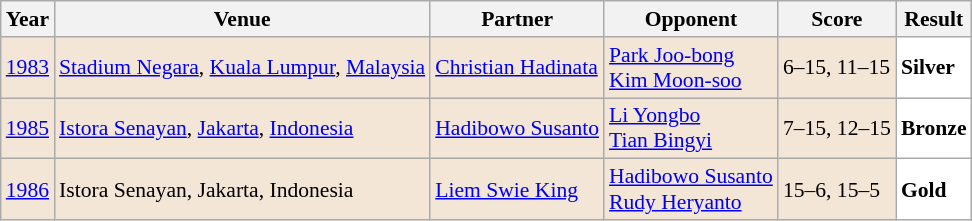<table class="sortable wikitable" style="font-size: 90%">
<tr>
<th>Year</th>
<th>Venue</th>
<th>Partner</th>
<th>Opponent</th>
<th>Score</th>
<th>Result</th>
</tr>
<tr style="background:#F3E6D7">
<td align="center"><a href='#'>1983</a></td>
<td align="left"><a href='#'>Stadium Negara</a>, <a href='#'>Kuala Lumpur</a>, <a href='#'>Malaysia</a></td>
<td align="left"> <a href='#'>Christian Hadinata</a></td>
<td align="left"> <a href='#'>Park Joo-bong</a> <br>  <a href='#'>Kim Moon-soo</a></td>
<td align="left">6–15, 11–15</td>
<td style="text-align:left; background:white"> <strong>Silver</strong></td>
</tr>
<tr style="background:#F3E6D7">
<td align="center"><a href='#'>1985</a></td>
<td align="left"><a href='#'>Istora Senayan</a>, <a href='#'>Jakarta</a>, <a href='#'>Indonesia</a></td>
<td align="left"> <a href='#'>Hadibowo Susanto</a></td>
<td align="left"> <a href='#'>Li Yongbo</a> <br>  <a href='#'>Tian Bingyi</a></td>
<td align="left">7–15, 12–15</td>
<td style="text-align:left; background:white"> <strong>Bronze</strong></td>
</tr>
<tr style="background:#F3E6D7">
<td align="center"><a href='#'>1986</a></td>
<td align="left">Istora Senayan, Jakarta, Indonesia</td>
<td align="left"> <a href='#'>Liem Swie King</a></td>
<td align="left"> <a href='#'>Hadibowo Susanto</a> <br>  <a href='#'>Rudy Heryanto</a></td>
<td align="left">15–6, 15–5</td>
<td style="text-align:left; background:white"> <strong>Gold</strong></td>
</tr>
</table>
